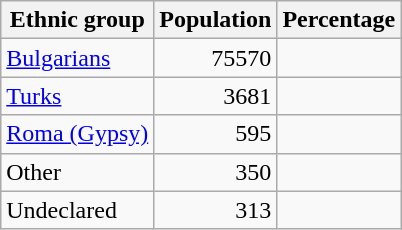<table class="wikitable sortable">
<tr>
<th>Ethnic group</th>
<th>Population</th>
<th>Percentage</th>
</tr>
<tr>
<td><a href='#'>Bulgarians</a></td>
<td align="right">75570</td>
<td align="right"></td>
</tr>
<tr>
<td><a href='#'>Turks</a></td>
<td align="right">3681</td>
<td align="right"></td>
</tr>
<tr>
<td><a href='#'>Roma (Gypsy)</a></td>
<td align="right">595</td>
<td align="right"></td>
</tr>
<tr>
<td>Other</td>
<td align="right">350</td>
<td align="right"></td>
</tr>
<tr>
<td>Undeclared</td>
<td align="right">313</td>
<td align="right"></td>
</tr>
</table>
